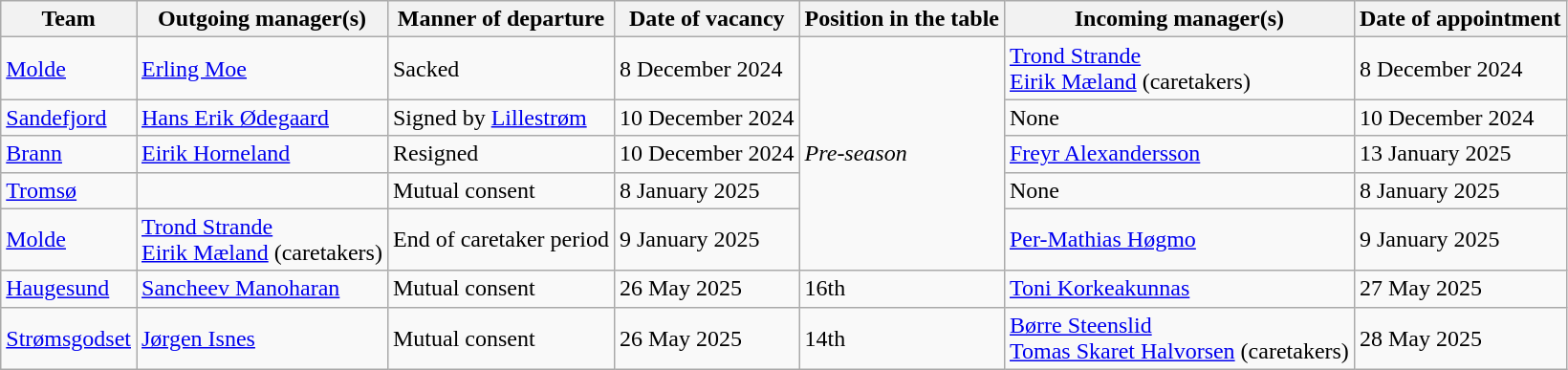<table class="wikitable">
<tr>
<th>Team</th>
<th>Outgoing manager(s)</th>
<th>Manner of departure</th>
<th>Date of vacancy</th>
<th>Position in the table</th>
<th>Incoming manager(s)</th>
<th>Date of appointment</th>
</tr>
<tr>
<td><a href='#'>Molde</a></td>
<td> <a href='#'>Erling Moe</a></td>
<td>Sacked</td>
<td>8 December 2024</td>
<td rowspan=5><em>Pre-season</em></td>
<td> <a href='#'>Trond Strande</a><br> <a href='#'>Eirik Mæland</a> (caretakers)</td>
<td>8 December 2024</td>
</tr>
<tr>
<td><a href='#'>Sandefjord</a></td>
<td> <a href='#'>Hans Erik Ødegaard</a></td>
<td>Signed by <a href='#'>Lillestrøm</a></td>
<td>10 December 2024</td>
<td>None</td>
<td>10 December 2024</td>
</tr>
<tr>
<td><a href='#'>Brann</a></td>
<td> <a href='#'>Eirik Horneland</a></td>
<td>Resigned</td>
<td>10 December 2024</td>
<td> <a href='#'>Freyr Alexandersson</a></td>
<td>13 January 2025</td>
</tr>
<tr>
<td><a href='#'>Tromsø</a></td>
<td> </td>
<td>Mutual consent</td>
<td>8 January 2025</td>
<td>None</td>
<td>8 January 2025</td>
</tr>
<tr>
<td><a href='#'>Molde</a></td>
<td> <a href='#'>Trond Strande</a><br> <a href='#'>Eirik Mæland</a> (caretakers)</td>
<td>End of caretaker period</td>
<td>9 January 2025</td>
<td> <a href='#'>Per-Mathias Høgmo</a></td>
<td>9 January 2025</td>
</tr>
<tr>
<td><a href='#'>Haugesund</a></td>
<td> <a href='#'>Sancheev Manoharan</a></td>
<td>Mutual consent</td>
<td>26 May 2025</td>
<td>16th</td>
<td> <a href='#'>Toni Korkeakunnas</a></td>
<td>27 May 2025</td>
</tr>
<tr>
<td><a href='#'>Strømsgodset</a></td>
<td> <a href='#'>Jørgen Isnes</a></td>
<td>Mutual consent</td>
<td>26 May 2025</td>
<td>14th</td>
<td> <a href='#'>Børre Steenslid</a><br> <a href='#'>Tomas Skaret Halvorsen</a> (caretakers)</td>
<td>28 May 2025</td>
</tr>
</table>
